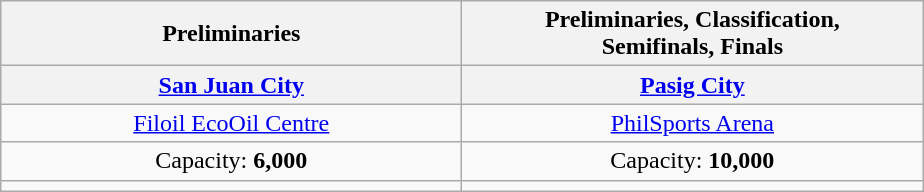<table class="wikitable" style="text-align:center">
<tr>
<th width=300>Preliminaries</th>
<th width=300>Preliminaries, Classification,<br>Semifinals, Finals</th>
</tr>
<tr>
<th><a href='#'>San Juan City</a></th>
<th><a href='#'>Pasig City</a></th>
</tr>
<tr>
<td><a href='#'>Filoil EcoOil Centre</a></td>
<td><a href='#'>PhilSports Arena</a></td>
</tr>
<tr>
<td>Capacity: <strong>6,000</strong></td>
<td>Capacity: <strong>10,000</strong></td>
</tr>
<tr>
<td></td>
<td></td>
</tr>
</table>
